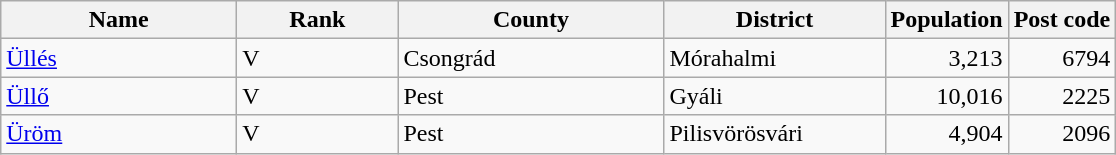<table class=wikitable>
<tr>
<th width=150>Name</th>
<th width=100>Rank</th>
<th width=170>County</th>
<th width=140>District</th>
<th>Population</th>
<th>Post code</th>
</tr>
<tr>
<td><a href='#'>Üllés</a></td>
<td>V</td>
<td>Csongrád</td>
<td>Mórahalmi</td>
<td align=right>3,213</td>
<td align=right>6794</td>
</tr>
<tr>
<td><a href='#'>Üllő</a></td>
<td>V</td>
<td>Pest</td>
<td>Gyáli</td>
<td align=right>10,016</td>
<td align=right>2225</td>
</tr>
<tr>
<td><a href='#'>Üröm</a></td>
<td>V</td>
<td>Pest</td>
<td>Pilisvörösvári</td>
<td align=right>4,904</td>
<td align=right>2096</td>
</tr>
</table>
